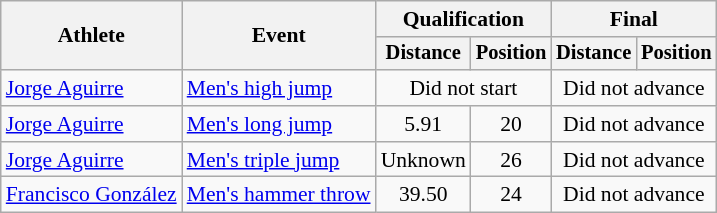<table class=wikitable style="font-size:90%">
<tr>
<th rowspan="2">Athlete</th>
<th rowspan="2">Event</th>
<th colspan="2">Qualification</th>
<th colspan="2">Final</th>
</tr>
<tr style="font-size:95%">
<th>Distance</th>
<th>Position</th>
<th>Distance</th>
<th>Position</th>
</tr>
<tr align=center>
<td align=left><a href='#'>Jorge Aguirre</a></td>
<td align=left><a href='#'>Men's high jump</a></td>
<td colspan=2>Did not start</td>
<td colspan=2>Did not advance</td>
</tr>
<tr align=center>
<td align=left><a href='#'>Jorge Aguirre</a></td>
<td align=left><a href='#'>Men's long jump</a></td>
<td>5.91</td>
<td>20</td>
<td colspan=2>Did not advance</td>
</tr>
<tr align=center>
<td align=left><a href='#'>Jorge Aguirre</a></td>
<td align=left><a href='#'>Men's triple jump</a></td>
<td>Unknown</td>
<td>26</td>
<td colspan=2>Did not advance</td>
</tr>
<tr align=center>
<td align=left><a href='#'>Francisco González</a></td>
<td align=left><a href='#'>Men's hammer throw</a></td>
<td>39.50</td>
<td>24</td>
<td colspan=2>Did not advance</td>
</tr>
</table>
